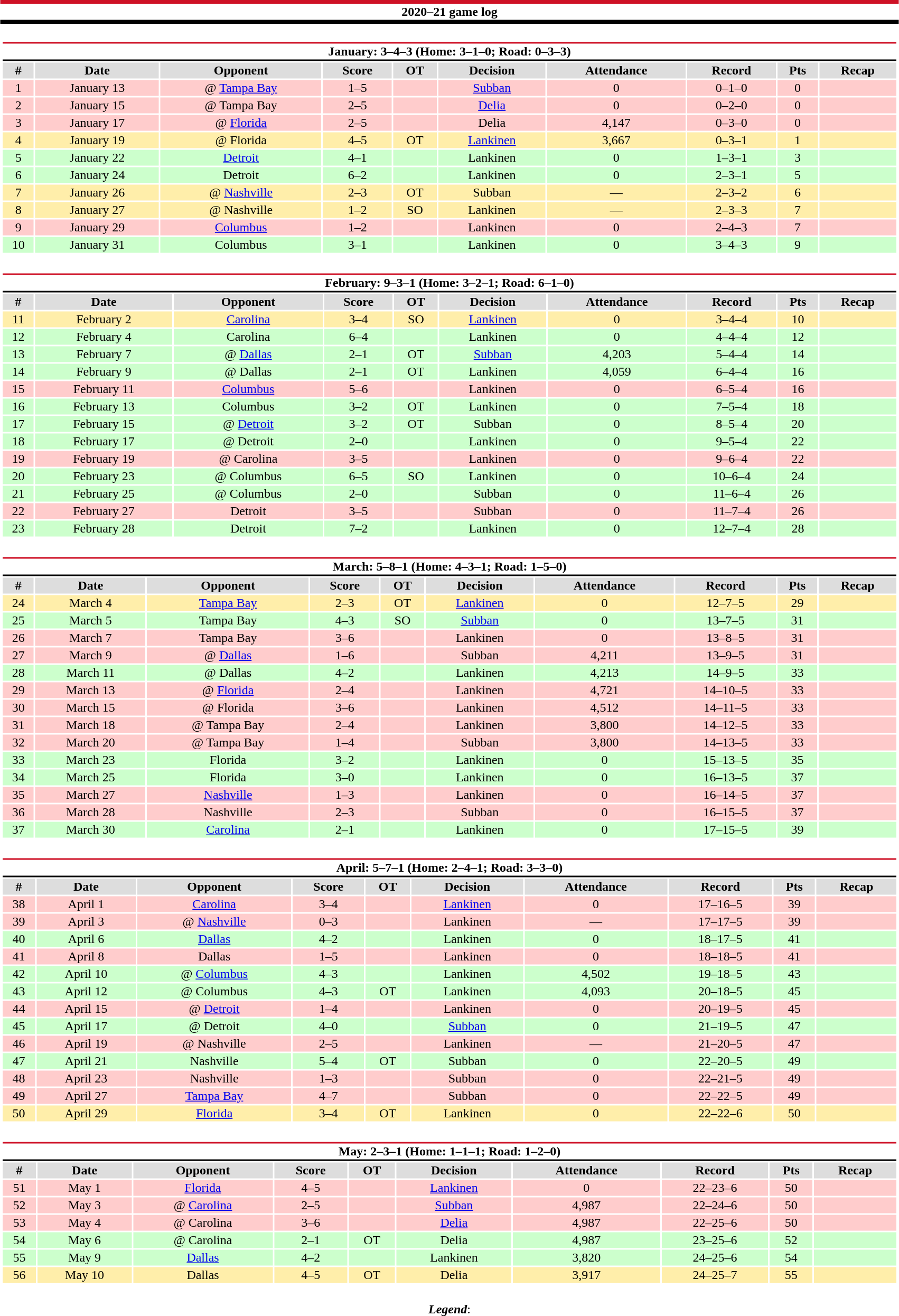<table class="toccolours" style="width:90%; clear:both; margin:1.5em auto; text-align:center;">
<tr>
<th colspan="10" style="background:#FFFFFF; border-top:#CE1126 5px solid; border-bottom:#000000 5px solid;">2020–21 game log</th>
</tr>
<tr>
<td colspan="10"><br><table class="toccolours collapsible collapsed" style="width:100%;">
<tr>
<th colspan="10" style="background:#FFFFFF; border-top:#CE1126 2px solid; border-bottom:#000000 2px solid;">January: 3–4–3 (Home: 3–1–0; Road: 0–3–3)</th>
</tr>
<tr style="background:#ddd;">
<th>#</th>
<th>Date</th>
<th>Opponent</th>
<th>Score</th>
<th>OT</th>
<th>Decision</th>
<th>Attendance</th>
<th>Record</th>
<th>Pts</th>
<th>Recap</th>
</tr>
<tr style="background:#fcc;">
<td>1</td>
<td>January 13</td>
<td>@ <a href='#'>Tampa Bay</a></td>
<td>1–5</td>
<td></td>
<td><a href='#'>Subban</a></td>
<td>0</td>
<td>0–1–0</td>
<td>0</td>
<td></td>
</tr>
<tr style="background:#fcc;">
<td>2</td>
<td>January 15</td>
<td>@ Tampa Bay</td>
<td>2–5</td>
<td></td>
<td><a href='#'>Delia</a></td>
<td>0</td>
<td>0–2–0</td>
<td>0</td>
<td></td>
</tr>
<tr style="background:#fcc;">
<td>3</td>
<td>January 17</td>
<td>@ <a href='#'>Florida</a></td>
<td>2–5</td>
<td></td>
<td>Delia</td>
<td>4,147</td>
<td>0–3–0</td>
<td>0</td>
<td></td>
</tr>
<tr style="background:#fea;">
<td>4</td>
<td>January 19</td>
<td>@ Florida</td>
<td>4–5</td>
<td>OT</td>
<td><a href='#'>Lankinen</a></td>
<td>3,667</td>
<td>0–3–1</td>
<td>1</td>
<td></td>
</tr>
<tr style="background:#cfc;">
<td>5</td>
<td>January 22</td>
<td><a href='#'>Detroit</a></td>
<td>4–1</td>
<td></td>
<td>Lankinen</td>
<td>0</td>
<td>1–3–1</td>
<td>3</td>
<td></td>
</tr>
<tr style="background:#cfc;">
<td>6</td>
<td>January 24</td>
<td>Detroit</td>
<td>6–2</td>
<td></td>
<td>Lankinen</td>
<td>0</td>
<td>2–3–1</td>
<td>5</td>
<td></td>
</tr>
<tr style="background:#fea;">
<td>7</td>
<td>January 26</td>
<td>@ <a href='#'>Nashville</a></td>
<td>2–3</td>
<td>OT</td>
<td>Subban</td>
<td>—</td>
<td>2–3–2</td>
<td>6</td>
<td></td>
</tr>
<tr style="background:#fea;">
<td>8</td>
<td>January 27</td>
<td>@ Nashville</td>
<td>1–2</td>
<td>SO</td>
<td>Lankinen</td>
<td>—</td>
<td>2–3–3</td>
<td>7</td>
<td></td>
</tr>
<tr style="background:#fcc;">
<td>9</td>
<td>January 29</td>
<td><a href='#'>Columbus</a></td>
<td>1–2</td>
<td></td>
<td>Lankinen</td>
<td>0</td>
<td>2–4–3</td>
<td>7</td>
<td></td>
</tr>
<tr style="background:#cfc;">
<td>10</td>
<td>January 31</td>
<td>Columbus</td>
<td>3–1</td>
<td></td>
<td>Lankinen</td>
<td>0</td>
<td>3–4–3</td>
<td>9</td>
<td></td>
</tr>
</table>
</td>
</tr>
<tr>
<td colspan="10"><br><table class="toccolours collapsible collapsed" style="width:100%;">
<tr>
<th colspan="10" style="background:#FFFFFF; border-top:#CE1126 2px solid; border-bottom:#000000 2px solid;">February: 9–3–1 (Home: 3–2–1; Road: 6–1–0)</th>
</tr>
<tr style="background:#ddd;">
<th>#</th>
<th>Date</th>
<th>Opponent</th>
<th>Score</th>
<th>OT</th>
<th>Decision</th>
<th>Attendance</th>
<th>Record</th>
<th>Pts</th>
<th>Recap</th>
</tr>
<tr style="background:#fea;">
<td>11</td>
<td>February 2</td>
<td><a href='#'>Carolina</a></td>
<td>3–4</td>
<td>SO</td>
<td><a href='#'>Lankinen</a></td>
<td>0</td>
<td>3–4–4</td>
<td>10</td>
<td></td>
</tr>
<tr style="background:#cfc;">
<td>12</td>
<td>February 4</td>
<td>Carolina</td>
<td>6–4</td>
<td></td>
<td>Lankinen</td>
<td>0</td>
<td>4–4–4</td>
<td>12</td>
<td></td>
</tr>
<tr style="background:#cfc;">
<td>13</td>
<td>February 7</td>
<td>@ <a href='#'>Dallas</a></td>
<td>2–1</td>
<td>OT</td>
<td><a href='#'>Subban</a></td>
<td>4,203</td>
<td>5–4–4</td>
<td>14</td>
<td></td>
</tr>
<tr style="background:#cfc;">
<td>14</td>
<td>February 9</td>
<td>@ Dallas</td>
<td>2–1</td>
<td>OT</td>
<td>Lankinen</td>
<td>4,059</td>
<td>6–4–4</td>
<td>16</td>
<td></td>
</tr>
<tr style="background:#fcc;">
<td>15</td>
<td>February 11</td>
<td><a href='#'>Columbus</a></td>
<td>5–6</td>
<td></td>
<td>Lankinen</td>
<td>0</td>
<td>6–5–4</td>
<td>16</td>
<td></td>
</tr>
<tr style="background:#cfc;">
<td>16</td>
<td>February 13</td>
<td>Columbus</td>
<td>3–2</td>
<td>OT</td>
<td>Lankinen</td>
<td>0</td>
<td>7–5–4</td>
<td>18</td>
<td></td>
</tr>
<tr style="background:#cfc;">
<td>17</td>
<td>February 15</td>
<td>@ <a href='#'>Detroit</a></td>
<td>3–2</td>
<td>OT</td>
<td>Subban</td>
<td>0</td>
<td>8–5–4</td>
<td>20</td>
<td></td>
</tr>
<tr style="background:#cfc;">
<td>18</td>
<td>February 17</td>
<td>@ Detroit</td>
<td>2–0</td>
<td></td>
<td>Lankinen</td>
<td>0</td>
<td>9–5–4</td>
<td>22</td>
<td></td>
</tr>
<tr style="background:#fcc;">
<td>19</td>
<td>February 19</td>
<td>@ Carolina</td>
<td>3–5</td>
<td></td>
<td>Lankinen</td>
<td>0</td>
<td>9–6–4</td>
<td>22</td>
<td></td>
</tr>
<tr style="background:#cfc;">
<td>20</td>
<td>February 23</td>
<td>@ Columbus</td>
<td>6–5</td>
<td>SO</td>
<td>Lankinen</td>
<td>0</td>
<td>10–6–4</td>
<td>24</td>
<td></td>
</tr>
<tr style="background:#cfc;">
<td>21</td>
<td>February 25</td>
<td>@ Columbus</td>
<td>2–0</td>
<td></td>
<td>Subban</td>
<td>0</td>
<td>11–6–4</td>
<td>26</td>
<td></td>
</tr>
<tr style="background:#fcc;">
<td>22</td>
<td>February 27</td>
<td>Detroit</td>
<td>3–5</td>
<td></td>
<td>Subban</td>
<td>0</td>
<td>11–7–4</td>
<td>26</td>
<td></td>
</tr>
<tr style="background:#cfc;">
<td>23</td>
<td>February 28</td>
<td>Detroit</td>
<td>7–2</td>
<td></td>
<td>Lankinen</td>
<td>0</td>
<td>12–7–4</td>
<td>28</td>
<td></td>
</tr>
</table>
</td>
</tr>
<tr>
<td colspan="10"><br><table class="toccolours collapsible collapsed" style="width:100%;">
<tr>
<th colspan="10" style="background:#FFFFFF; border-top:#CE1126 2px solid; border-bottom:#000000 2px solid;">March: 5–8–1 (Home: 4–3–1; Road: 1–5–0)</th>
</tr>
<tr style="background:#ddd;">
<th>#</th>
<th>Date</th>
<th>Opponent</th>
<th>Score</th>
<th>OT</th>
<th>Decision</th>
<th>Attendance</th>
<th>Record</th>
<th>Pts</th>
<th>Recap</th>
</tr>
<tr style="background:#fea;">
<td>24</td>
<td>March 4</td>
<td><a href='#'>Tampa Bay</a></td>
<td>2–3</td>
<td>OT</td>
<td><a href='#'>Lankinen</a></td>
<td>0</td>
<td>12–7–5</td>
<td>29</td>
<td></td>
</tr>
<tr style="background:#cfc;">
<td>25</td>
<td>March 5</td>
<td>Tampa Bay</td>
<td>4–3</td>
<td>SO</td>
<td><a href='#'>Subban</a></td>
<td>0</td>
<td>13–7–5</td>
<td>31</td>
<td></td>
</tr>
<tr style="background:#fcc;">
<td>26</td>
<td>March 7</td>
<td>Tampa Bay</td>
<td>3–6</td>
<td></td>
<td>Lankinen</td>
<td>0</td>
<td>13–8–5</td>
<td>31</td>
<td></td>
</tr>
<tr style="background:#fcc;">
<td>27</td>
<td>March 9</td>
<td>@ <a href='#'>Dallas</a></td>
<td>1–6</td>
<td></td>
<td>Subban</td>
<td>4,211</td>
<td>13–9–5</td>
<td>31</td>
<td></td>
</tr>
<tr style="background:#cfc;">
<td>28</td>
<td>March 11</td>
<td>@ Dallas</td>
<td>4–2</td>
<td></td>
<td>Lankinen</td>
<td>4,213</td>
<td>14–9–5</td>
<td>33</td>
<td></td>
</tr>
<tr style="background:#fcc;">
<td>29</td>
<td>March 13</td>
<td>@ <a href='#'>Florida</a></td>
<td>2–4</td>
<td></td>
<td>Lankinen</td>
<td>4,721</td>
<td>14–10–5</td>
<td>33</td>
<td></td>
</tr>
<tr style="background:#fcc;">
<td>30</td>
<td>March 15</td>
<td>@ Florida</td>
<td>3–6</td>
<td></td>
<td>Lankinen</td>
<td>4,512</td>
<td>14–11–5</td>
<td>33</td>
<td></td>
</tr>
<tr style="background:#fcc;">
<td>31</td>
<td>March 18</td>
<td>@ Tampa Bay</td>
<td>2–4</td>
<td></td>
<td>Lankinen</td>
<td>3,800</td>
<td>14–12–5</td>
<td>33</td>
<td></td>
</tr>
<tr style="background:#fcc;">
<td>32</td>
<td>March 20</td>
<td>@ Tampa Bay</td>
<td>1–4</td>
<td></td>
<td>Subban</td>
<td>3,800</td>
<td>14–13–5</td>
<td>33</td>
<td></td>
</tr>
<tr style="background:#cfc;">
<td>33</td>
<td>March 23</td>
<td>Florida</td>
<td>3–2</td>
<td></td>
<td>Lankinen</td>
<td>0</td>
<td>15–13–5</td>
<td>35</td>
<td></td>
</tr>
<tr style="background:#cfc;">
<td>34</td>
<td>March 25</td>
<td>Florida</td>
<td>3–0</td>
<td></td>
<td>Lankinen</td>
<td>0</td>
<td>16–13–5</td>
<td>37</td>
<td></td>
</tr>
<tr style="background:#fcc;">
<td>35</td>
<td>March 27</td>
<td><a href='#'>Nashville</a></td>
<td>1–3</td>
<td></td>
<td>Lankinen</td>
<td>0</td>
<td>16–14–5</td>
<td>37</td>
<td></td>
</tr>
<tr style="background:#fcc;">
<td>36</td>
<td>March 28</td>
<td>Nashville</td>
<td>2–3</td>
<td></td>
<td>Subban</td>
<td>0</td>
<td>16–15–5</td>
<td>37</td>
<td></td>
</tr>
<tr style="background:#cfc;">
<td>37</td>
<td>March 30</td>
<td><a href='#'>Carolina</a></td>
<td>2–1</td>
<td></td>
<td>Lankinen</td>
<td>0</td>
<td>17–15–5</td>
<td>39</td>
<td></td>
</tr>
</table>
</td>
</tr>
<tr>
<td colspan="10"><br><table class="toccolours collapsible collapsed" style="width:100%;">
<tr>
<th colspan="10" style="background:#FFFFFF; border-top:#CE1126 2px solid; border-bottom:#000000 2px solid;">April: 5–7–1 (Home: 2–4–1; Road: 3–3–0)</th>
</tr>
<tr style="background:#ddd;">
<th>#</th>
<th>Date</th>
<th>Opponent</th>
<th>Score</th>
<th>OT</th>
<th>Decision</th>
<th>Attendance</th>
<th>Record</th>
<th>Pts</th>
<th>Recap</th>
</tr>
<tr style="background:#fcc;">
<td>38</td>
<td>April 1</td>
<td><a href='#'>Carolina</a></td>
<td>3–4</td>
<td></td>
<td><a href='#'>Lankinen</a></td>
<td>0</td>
<td>17–16–5</td>
<td>39</td>
<td></td>
</tr>
<tr style="background:#fcc;">
<td>39</td>
<td>April 3</td>
<td>@ <a href='#'>Nashville</a></td>
<td>0–3</td>
<td></td>
<td>Lankinen</td>
<td>—</td>
<td>17–17–5</td>
<td>39</td>
<td></td>
</tr>
<tr style="background:#cfc;">
<td>40</td>
<td>April 6</td>
<td><a href='#'>Dallas</a></td>
<td>4–2</td>
<td></td>
<td>Lankinen</td>
<td>0</td>
<td>18–17–5</td>
<td>41</td>
<td></td>
</tr>
<tr style="background:#fcc;">
<td>41</td>
<td>April 8</td>
<td>Dallas</td>
<td>1–5</td>
<td></td>
<td>Lankinen</td>
<td>0</td>
<td>18–18–5</td>
<td>41</td>
<td></td>
</tr>
<tr style="background:#cfc;">
<td>42</td>
<td>April 10</td>
<td>@ <a href='#'>Columbus</a></td>
<td>4–3</td>
<td></td>
<td>Lankinen</td>
<td>4,502</td>
<td>19–18–5</td>
<td>43</td>
<td></td>
</tr>
<tr style="background:#cfc;">
<td>43</td>
<td>April 12</td>
<td>@ Columbus</td>
<td>4–3</td>
<td>OT</td>
<td>Lankinen</td>
<td>4,093</td>
<td>20–18–5</td>
<td>45</td>
<td></td>
</tr>
<tr style="background:#fcc;">
<td>44</td>
<td>April 15</td>
<td>@ <a href='#'>Detroit</a></td>
<td>1–4</td>
<td></td>
<td>Lankinen</td>
<td>0</td>
<td>20–19–5</td>
<td>45</td>
<td></td>
</tr>
<tr style="background:#cfc;">
<td>45</td>
<td>April 17</td>
<td>@ Detroit</td>
<td>4–0</td>
<td></td>
<td><a href='#'>Subban</a></td>
<td>0</td>
<td>21–19–5</td>
<td>47</td>
<td></td>
</tr>
<tr style="background:#fcc;">
<td>46</td>
<td>April 19</td>
<td>@ Nashville</td>
<td>2–5</td>
<td></td>
<td>Lankinen</td>
<td>—</td>
<td>21–20–5</td>
<td>47</td>
<td></td>
</tr>
<tr style="background:#cfc;">
<td>47</td>
<td>April 21</td>
<td>Nashville</td>
<td>5–4</td>
<td>OT</td>
<td>Subban</td>
<td>0</td>
<td>22–20–5</td>
<td>49</td>
<td></td>
</tr>
<tr style="background:#fcc;">
<td>48</td>
<td>April 23</td>
<td>Nashville</td>
<td>1–3</td>
<td></td>
<td>Subban</td>
<td>0</td>
<td>22–21–5</td>
<td>49</td>
<td></td>
</tr>
<tr style="background:#fcc;">
<td>49</td>
<td>April 27</td>
<td><a href='#'>Tampa Bay</a></td>
<td>4–7</td>
<td></td>
<td>Subban</td>
<td>0</td>
<td>22–22–5</td>
<td>49</td>
<td></td>
</tr>
<tr style="background:#fea;">
<td>50</td>
<td>April 29</td>
<td><a href='#'>Florida</a></td>
<td>3–4</td>
<td>OT</td>
<td>Lankinen</td>
<td>0</td>
<td>22–22–6</td>
<td>50</td>
<td></td>
</tr>
</table>
</td>
</tr>
<tr>
<td colspan="10"><br><table class="toccolours collapsible collapsed" style="width:100%;">
<tr>
<th colspan="10" style="background:#FFFFFF; border-top:#CE1126 2px solid; border-bottom:#000000 2px solid;">May: 2–3–1 (Home: 1–1–1; Road: 1–2–0)</th>
</tr>
<tr style="background:#ddd;">
<th>#</th>
<th>Date</th>
<th>Opponent</th>
<th>Score</th>
<th>OT</th>
<th>Decision</th>
<th>Attendance</th>
<th>Record</th>
<th>Pts</th>
<th>Recap</th>
</tr>
<tr style="background:#fcc;">
<td>51</td>
<td>May 1</td>
<td><a href='#'>Florida</a></td>
<td>4–5</td>
<td></td>
<td><a href='#'>Lankinen</a></td>
<td>0</td>
<td>22–23–6</td>
<td>50</td>
<td></td>
</tr>
<tr style="background:#fcc;">
<td>52</td>
<td>May 3</td>
<td>@ <a href='#'>Carolina</a></td>
<td>2–5</td>
<td></td>
<td><a href='#'>Subban</a></td>
<td>4,987</td>
<td>22–24–6</td>
<td>50</td>
<td></td>
</tr>
<tr style="background:#fcc;">
<td>53</td>
<td>May 4</td>
<td>@ Carolina</td>
<td>3–6</td>
<td></td>
<td><a href='#'>Delia</a></td>
<td>4,987</td>
<td>22–25–6</td>
<td>50</td>
<td></td>
</tr>
<tr style="background:#cfc;">
<td>54</td>
<td>May 6</td>
<td>@ Carolina</td>
<td>2–1</td>
<td>OT</td>
<td>Delia</td>
<td>4,987</td>
<td>23–25–6</td>
<td>52</td>
<td></td>
</tr>
<tr style="background:#cfc;">
<td>55</td>
<td>May 9</td>
<td><a href='#'>Dallas</a></td>
<td>4–2</td>
<td></td>
<td>Lankinen</td>
<td>3,820</td>
<td>24–25–6</td>
<td>54</td>
<td></td>
</tr>
<tr style="background:#fea;">
<td>56</td>
<td>May 10</td>
<td>Dallas</td>
<td>4–5</td>
<td>OT</td>
<td>Delia</td>
<td>3,917</td>
<td>24–25–7</td>
<td>55</td>
<td></td>
</tr>
</table>
</td>
</tr>
<tr>
<td colspan="10" style="text-align:center;"><br><strong><em>Legend</em></strong>:


</td>
</tr>
</table>
